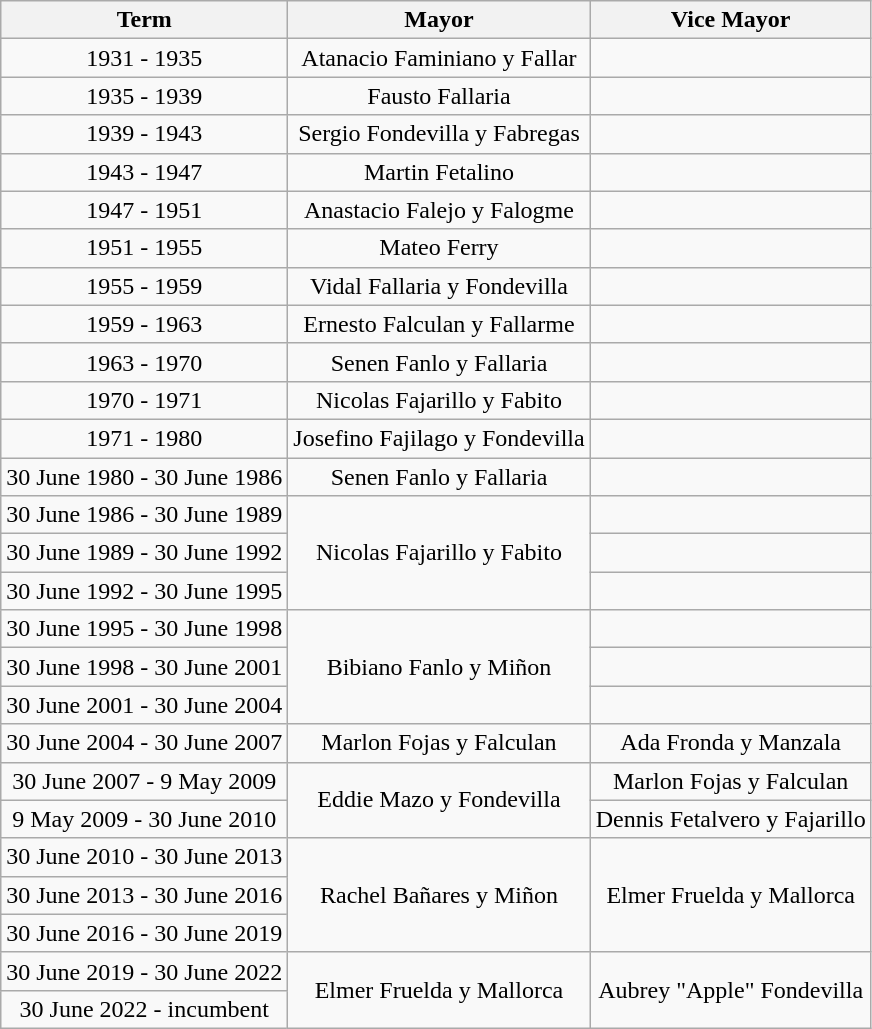<table class="wikitable" style="text-align:center;">
<tr>
<th>Term</th>
<th>Mayor</th>
<th>Vice Mayor</th>
</tr>
<tr>
<td>1931 - 1935</td>
<td>Atanacio Faminiano y Fallar<br></td>
<td></td>
</tr>
<tr>
<td>1935 - 1939</td>
<td>Fausto Fallaria</td>
<td></td>
</tr>
<tr>
<td>1939 - 1943</td>
<td>Sergio Fondevilla y Fabregas</td>
<td></td>
</tr>
<tr>
<td>1943 - 1947</td>
<td>Martin Fetalino</td>
<td></td>
</tr>
<tr>
<td>1947 - 1951</td>
<td>Anastacio Falejo y Falogme</td>
<td></td>
</tr>
<tr>
<td>1951 - 1955</td>
<td>Mateo Ferry</td>
<td></td>
</tr>
<tr>
<td>1955 - 1959</td>
<td>Vidal Fallaria y Fondevilla</td>
<td></td>
</tr>
<tr>
<td>1959 - 1963</td>
<td>Ernesto Falculan y Fallarme</td>
<td></td>
</tr>
<tr>
<td>1963 - 1970</td>
<td>Senen Fanlo y Fallaria</td>
<td></td>
</tr>
<tr>
<td>1970 - 1971</td>
<td>Nicolas Fajarillo y Fabito</td>
<td></td>
</tr>
<tr>
<td>1971 - 1980</td>
<td>Josefino Fajilago y Fondevilla</td>
<td></td>
</tr>
<tr>
<td>30 June 1980 - 30 June 1986</td>
<td>Senen Fanlo y Fallaria</td>
<td></td>
</tr>
<tr>
<td>30 June 1986 - 30 June 1989</td>
<td rowspan=3>Nicolas Fajarillo y Fabito</td>
<td></td>
</tr>
<tr>
<td>30 June 1989 - 30 June 1992</td>
<td></td>
</tr>
<tr>
<td>30 June 1992 - 30 June 1995</td>
<td></td>
</tr>
<tr>
<td>30 June 1995 - 30 June 1998</td>
<td rowspan=3>Bibiano Fanlo y Miñon</td>
<td></td>
</tr>
<tr>
<td>30 June 1998 - 30 June 2001</td>
<td></td>
</tr>
<tr>
<td>30 June 2001 - 30 June 2004</td>
<td></td>
</tr>
<tr>
<td>30 June 2004 - 30 June 2007</td>
<td>Marlon Fojas y Falculan</td>
<td>Ada Fronda y Manzala</td>
</tr>
<tr>
<td>30 June 2007 - 9 May 2009</td>
<td rowspan=2>Eddie Mazo y Fondevilla</td>
<td>Marlon Fojas y Falculan</td>
</tr>
<tr>
<td>9 May 2009 - 30 June 2010</td>
<td>Dennis Fetalvero y Fajarillo</td>
</tr>
<tr>
<td>30 June 2010 - 30 June 2013</td>
<td rowspan=3>Rachel Bañares y Miñon</td>
<td rowspan=3>Elmer Fruelda y Mallorca</td>
</tr>
<tr>
<td>30 June 2013 - 30 June 2016</td>
</tr>
<tr>
<td>30 June 2016 - 30 June 2019</td>
</tr>
<tr>
<td>30 June 2019 - 30 June 2022</td>
<td rowspan=2>Elmer Fruelda y Mallorca</td>
<td rowspan=2>Aubrey "Apple" Fondevilla</td>
</tr>
<tr>
<td>30 June 2022 - incumbent<br></td>
</tr>
</table>
